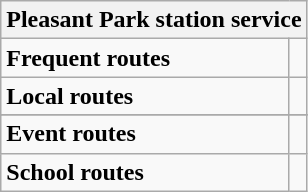<table class="wikitable">
<tr>
<th colspan="2">Pleasant Park station service</th>
</tr>
<tr>
<td><strong>Frequent routes</strong></td>
<td>   </td>
</tr>
<tr>
<td><strong>Local routes</strong></td>
<td> </td>
</tr>
<tr>
</tr>
<tr>
<td><strong>Event routes</strong></td>
<td></td>
</tr>
<tr>
<td><strong>School routes</strong></td>
<td></td>
</tr>
</table>
